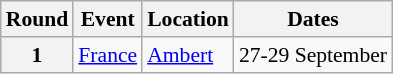<table class="wikitable" style="font-size: 90%">
<tr>
<th>Round</th>
<th>Event</th>
<th>Location</th>
<th>Dates</th>
</tr>
<tr>
<th>1</th>
<td> <a href='#'>France</a></td>
<td><a href='#'>Ambert</a></td>
<td>27-29 September</td>
</tr>
</table>
